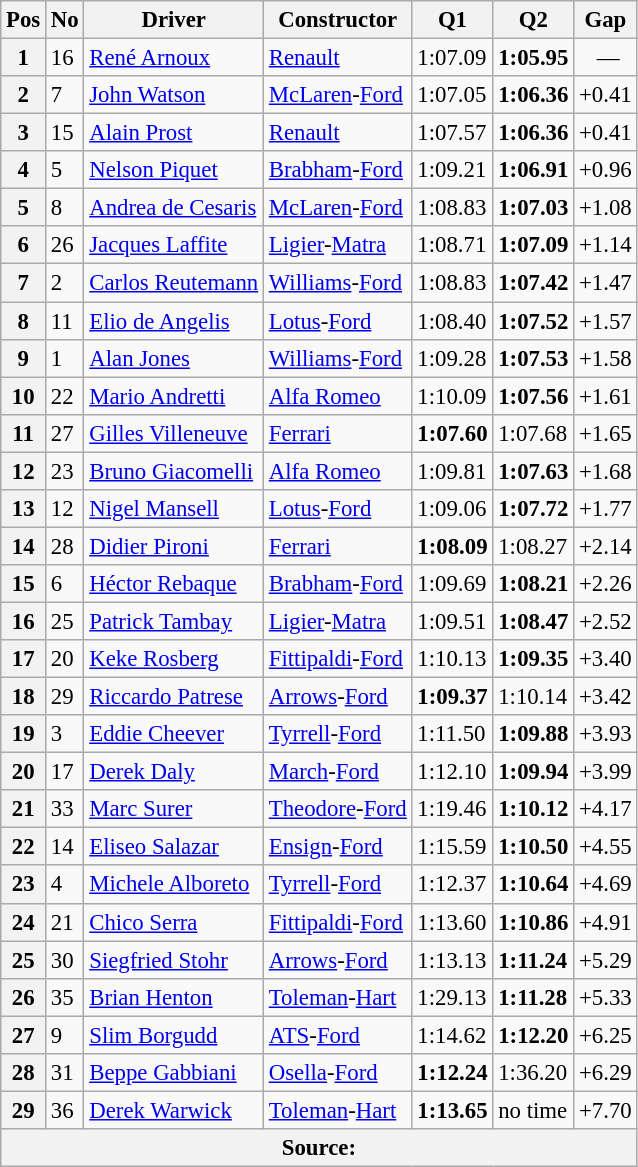<table class="wikitable sortable" style="font-size: 95%;">
<tr>
<th>Pos</th>
<th>No</th>
<th>Driver</th>
<th>Constructor</th>
<th>Q1</th>
<th>Q2</th>
<th>Gap</th>
</tr>
<tr>
<th>1</th>
<td>16</td>
<td> <a href='#'>René Arnoux</a></td>
<td><a href='#'>Renault</a></td>
<td>1:07.09</td>
<td><strong>1:05.95</strong></td>
<td style="text-align: center"> —</td>
</tr>
<tr>
<th>2</th>
<td>7</td>
<td> <a href='#'>John Watson</a></td>
<td><a href='#'>McLaren</a>-<a href='#'>Ford</a></td>
<td>1:07.05</td>
<td><strong>1:06.36</strong></td>
<td>+0.41</td>
</tr>
<tr>
<th>3</th>
<td>15</td>
<td> <a href='#'>Alain Prost</a></td>
<td><a href='#'>Renault</a></td>
<td>1:07.57</td>
<td><strong>1:06.36</strong></td>
<td>+0.41</td>
</tr>
<tr>
<th>4</th>
<td>5</td>
<td> <a href='#'>Nelson Piquet</a></td>
<td><a href='#'>Brabham</a>-<a href='#'>Ford</a></td>
<td>1:09.21</td>
<td><strong>1:06.91</strong></td>
<td>+0.96</td>
</tr>
<tr>
<th>5</th>
<td>8</td>
<td> <a href='#'>Andrea de Cesaris</a></td>
<td><a href='#'>McLaren</a>-<a href='#'>Ford</a></td>
<td>1:08.83</td>
<td><strong>1:07.03</strong></td>
<td>+1.08</td>
</tr>
<tr>
<th>6</th>
<td>26</td>
<td> <a href='#'>Jacques Laffite</a></td>
<td><a href='#'>Ligier</a>-<a href='#'>Matra</a></td>
<td>1:08.71</td>
<td><strong>1:07.09</strong></td>
<td>+1.14</td>
</tr>
<tr>
<th>7</th>
<td>2</td>
<td> <a href='#'>Carlos Reutemann</a></td>
<td><a href='#'>Williams</a>-<a href='#'>Ford</a></td>
<td>1:08.83</td>
<td><strong>1:07.42</strong></td>
<td>+1.47</td>
</tr>
<tr>
<th>8</th>
<td>11</td>
<td> <a href='#'>Elio de Angelis</a></td>
<td><a href='#'>Lotus</a>-<a href='#'>Ford</a></td>
<td>1:08.40</td>
<td><strong>1:07.52</strong></td>
<td>+1.57</td>
</tr>
<tr>
<th>9</th>
<td>1</td>
<td> <a href='#'>Alan Jones</a></td>
<td><a href='#'>Williams</a>-<a href='#'>Ford</a></td>
<td>1:09.28</td>
<td><strong>1:07.53</strong></td>
<td>+1.58</td>
</tr>
<tr>
<th>10</th>
<td>22</td>
<td> <a href='#'>Mario Andretti</a></td>
<td><a href='#'>Alfa Romeo</a></td>
<td>1:10.09</td>
<td><strong>1:07.56</strong></td>
<td>+1.61</td>
</tr>
<tr>
<th>11</th>
<td>27</td>
<td> <a href='#'>Gilles Villeneuve</a></td>
<td><a href='#'>Ferrari</a></td>
<td><strong>1:07.60</strong></td>
<td>1:07.68</td>
<td>+1.65</td>
</tr>
<tr>
<th>12</th>
<td>23</td>
<td> <a href='#'>Bruno Giacomelli</a></td>
<td><a href='#'>Alfa Romeo</a></td>
<td>1:09.81</td>
<td><strong>1:07.63</strong></td>
<td>+1.68</td>
</tr>
<tr>
<th>13</th>
<td>12</td>
<td> <a href='#'>Nigel Mansell</a></td>
<td><a href='#'>Lotus</a>-<a href='#'>Ford</a></td>
<td>1:09.06</td>
<td><strong>1:07.72</strong></td>
<td>+1.77</td>
</tr>
<tr>
<th>14</th>
<td>28</td>
<td> <a href='#'>Didier Pironi</a></td>
<td><a href='#'>Ferrari</a></td>
<td><strong>1:08.09</strong></td>
<td>1:08.27</td>
<td>+2.14</td>
</tr>
<tr>
<th>15</th>
<td>6</td>
<td> <a href='#'>Héctor Rebaque</a></td>
<td><a href='#'>Brabham</a>-<a href='#'>Ford</a></td>
<td>1:09.69</td>
<td><strong>1:08.21</strong></td>
<td>+2.26</td>
</tr>
<tr>
<th>16</th>
<td>25</td>
<td> <a href='#'>Patrick Tambay</a></td>
<td><a href='#'>Ligier</a>-<a href='#'>Matra</a></td>
<td>1:09.51</td>
<td><strong>1:08.47</strong></td>
<td>+2.52</td>
</tr>
<tr>
<th>17</th>
<td>20</td>
<td> <a href='#'>Keke Rosberg</a></td>
<td><a href='#'>Fittipaldi</a>-<a href='#'>Ford</a></td>
<td>1:10.13</td>
<td><strong>1:09.35</strong></td>
<td>+3.40</td>
</tr>
<tr>
<th>18</th>
<td>29</td>
<td> <a href='#'>Riccardo Patrese</a></td>
<td><a href='#'>Arrows</a>-<a href='#'>Ford</a></td>
<td><strong>1:09.37</strong></td>
<td>1:10.14</td>
<td>+3.42</td>
</tr>
<tr>
<th>19</th>
<td>3</td>
<td> <a href='#'>Eddie Cheever</a></td>
<td><a href='#'>Tyrrell</a>-<a href='#'>Ford</a></td>
<td>1:11.50</td>
<td><strong>1:09.88</strong></td>
<td>+3.93</td>
</tr>
<tr>
<th>20</th>
<td>17</td>
<td> <a href='#'>Derek Daly</a></td>
<td><a href='#'>March</a>-<a href='#'>Ford</a></td>
<td>1:12.10</td>
<td><strong>1:09.94</strong></td>
<td>+3.99</td>
</tr>
<tr>
<th>21</th>
<td>33</td>
<td> <a href='#'>Marc Surer</a></td>
<td><a href='#'>Theodore</a>-<a href='#'>Ford</a></td>
<td>1:19.46</td>
<td><strong>1:10.12</strong></td>
<td>+4.17</td>
</tr>
<tr>
<th>22</th>
<td>14</td>
<td> <a href='#'>Eliseo Salazar</a></td>
<td><a href='#'>Ensign</a>-<a href='#'>Ford</a></td>
<td>1:15.59</td>
<td><strong>1:10.50</strong></td>
<td>+4.55</td>
</tr>
<tr>
<th>23</th>
<td>4</td>
<td> <a href='#'>Michele Alboreto</a></td>
<td><a href='#'>Tyrrell</a>-<a href='#'>Ford</a></td>
<td>1:12.37</td>
<td><strong>1:10.64</strong></td>
<td>+4.69</td>
</tr>
<tr>
<th>24</th>
<td>21</td>
<td> <a href='#'>Chico Serra</a></td>
<td><a href='#'>Fittipaldi</a>-<a href='#'>Ford</a></td>
<td>1:13.60</td>
<td><strong>1:10.86</strong></td>
<td>+4.91</td>
</tr>
<tr>
<th>25</th>
<td>30</td>
<td> <a href='#'>Siegfried Stohr</a></td>
<td><a href='#'>Arrows</a>-<a href='#'>Ford</a></td>
<td>1:13.13</td>
<td><strong>1:11.24</strong></td>
<td>+5.29</td>
</tr>
<tr>
<th>26</th>
<td>35</td>
<td> <a href='#'>Brian Henton</a></td>
<td><a href='#'>Toleman</a>-<a href='#'>Hart</a></td>
<td>1:29.13</td>
<td><strong>1:11.28</strong></td>
<td>+5.33</td>
</tr>
<tr>
<th>27</th>
<td>9</td>
<td> <a href='#'>Slim Borgudd</a></td>
<td><a href='#'>ATS</a>-<a href='#'>Ford</a></td>
<td>1:14.62</td>
<td><strong>1:12.20</strong></td>
<td>+6.25</td>
</tr>
<tr>
<th>28</th>
<td>31</td>
<td> <a href='#'>Beppe Gabbiani</a></td>
<td><a href='#'>Osella</a>-<a href='#'>Ford</a></td>
<td><strong>1:12.24</strong></td>
<td>1:36.20</td>
<td>+6.29</td>
</tr>
<tr>
<th>29</th>
<td>36</td>
<td> <a href='#'>Derek Warwick</a></td>
<td><a href='#'>Toleman</a>-<a href='#'>Hart</a></td>
<td><strong>1:13.65</strong></td>
<td>no time</td>
<td>+7.70</td>
</tr>
<tr>
<th colspan="7" style="text-align: center">Source: </th>
</tr>
</table>
